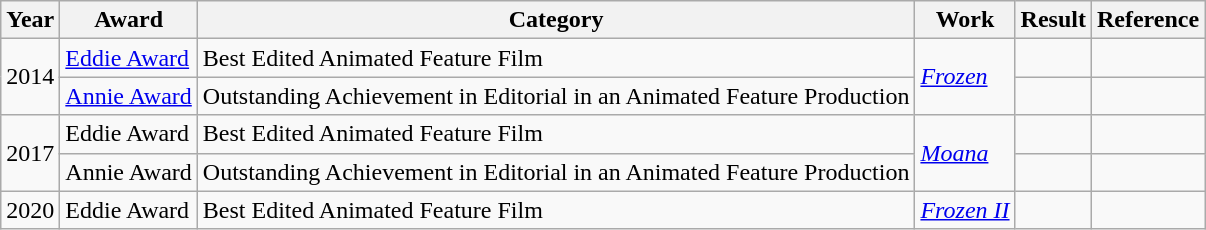<table class="wikitable sortable">
<tr>
<th>Year</th>
<th>Award</th>
<th>Category</th>
<th>Work</th>
<th>Result</th>
<th>Reference</th>
</tr>
<tr>
<td rowspan="2">2014</td>
<td><a href='#'>Eddie Award</a></td>
<td>Best Edited Animated Feature Film</td>
<td rowspan="2"><em><a href='#'>Frozen</a></em></td>
<td></td>
<td></td>
</tr>
<tr>
<td><a href='#'>Annie Award</a></td>
<td>Outstanding Achievement in Editorial in an Animated Feature Production</td>
<td></td>
<td></td>
</tr>
<tr>
<td rowspan="2">2017</td>
<td>Eddie Award</td>
<td>Best Edited Animated Feature Film</td>
<td rowspan="2"><em><a href='#'>Moana</a></em></td>
<td></td>
<td></td>
</tr>
<tr>
<td>Annie Award</td>
<td>Outstanding Achievement in Editorial in an Animated Feature Production</td>
<td></td>
<td></td>
</tr>
<tr>
<td>2020</td>
<td>Eddie Award</td>
<td>Best Edited Animated Feature Film</td>
<td><em><a href='#'>Frozen II</a></em></td>
<td></td>
<td></td>
</tr>
</table>
